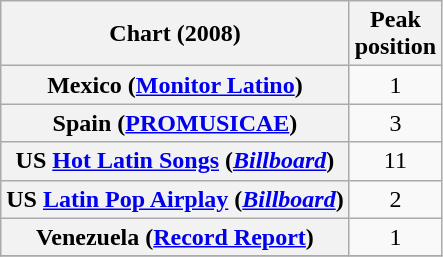<table class="wikitable sortable plainrowheaders" style="text-align:center">
<tr>
<th scope="col">Chart (2008)</th>
<th scope="col">Peak<br>position</th>
</tr>
<tr>
<th scope="row">Mexico (<a href='#'>Monitor Latino</a>)</th>
<td align="center">1</td>
</tr>
<tr>
<th scope="row">Spain (<a href='#'>PROMUSICAE</a>)</th>
<td align="center">3</td>
</tr>
<tr>
<th scope="row">US <a href='#'>Hot Latin Songs</a> (<em><a href='#'>Billboard</a></em>)</th>
<td align="center">11</td>
</tr>
<tr>
<th scope="row">US <a href='#'>Latin Pop Airplay</a> (<em><a href='#'>Billboard</a></em>)</th>
<td align="center">2</td>
</tr>
<tr>
<th scope="row">Venezuela (<a href='#'>Record Report</a>)</th>
<td align="center">1</td>
</tr>
<tr>
</tr>
</table>
